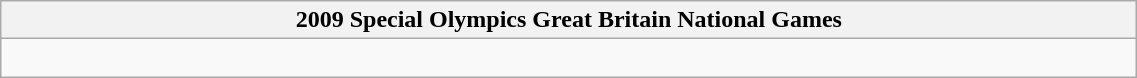<table class="wikitable" style="width: 60%;">
<tr>
<th>2009 Special Olympics Great Britain National Games</th>
</tr>
<tr>
<td><br></td>
</tr>
</table>
